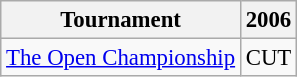<table class="wikitable" style="font-size:95%;text-align:center;">
<tr>
<th>Tournament</th>
<th>2006</th>
</tr>
<tr>
<td align=left><a href='#'>The Open Championship</a></td>
<td>CUT</td>
</tr>
</table>
